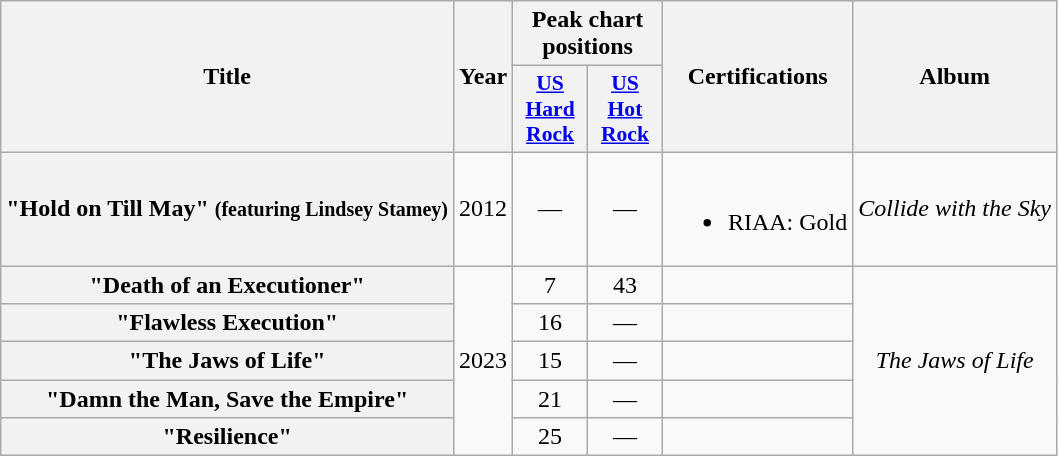<table class="wikitable plainrowheaders" style="text-align:center;">
<tr>
<th scope=col rowspan="2">Title</th>
<th scope=col rowspan="2">Year</th>
<th scope=col colspan="2">Peak chart positions</th>
<th rowspan="2">Certifications</th>
<th rowspan="2" scope="col">Album</th>
</tr>
<tr>
<th scope="col" style="width:3em;font-size:90%;"><a href='#'>US Hard Rock</a></th>
<th scope="col" style="width:3em;font-size:90%;"><a href='#'>US Hot Rock</a><br></th>
</tr>
<tr>
<th scope="row">"Hold on Till May" <small>(featuring Lindsey Stamey)</small></th>
<td>2012</td>
<td>—</td>
<td>—</td>
<td><br><ul><li>RIAA: Gold</li></ul></td>
<td><em>Collide with the Sky</em></td>
</tr>
<tr>
<th scope="row">"Death of an Executioner"</th>
<td rowspan="5">2023</td>
<td>7</td>
<td>43</td>
<td></td>
<td rowspan="5"><em>The Jaws of Life</em></td>
</tr>
<tr>
<th scope="row">"Flawless Execution"</th>
<td>16</td>
<td>—</td>
<td></td>
</tr>
<tr>
<th scope="row">"The Jaws of Life"</th>
<td>15</td>
<td>—</td>
<td></td>
</tr>
<tr>
<th scope="row">"Damn the Man, Save the Empire"</th>
<td>21</td>
<td>—</td>
<td></td>
</tr>
<tr>
<th scope="row">"Resilience"</th>
<td>25</td>
<td>—</td>
<td></td>
</tr>
</table>
